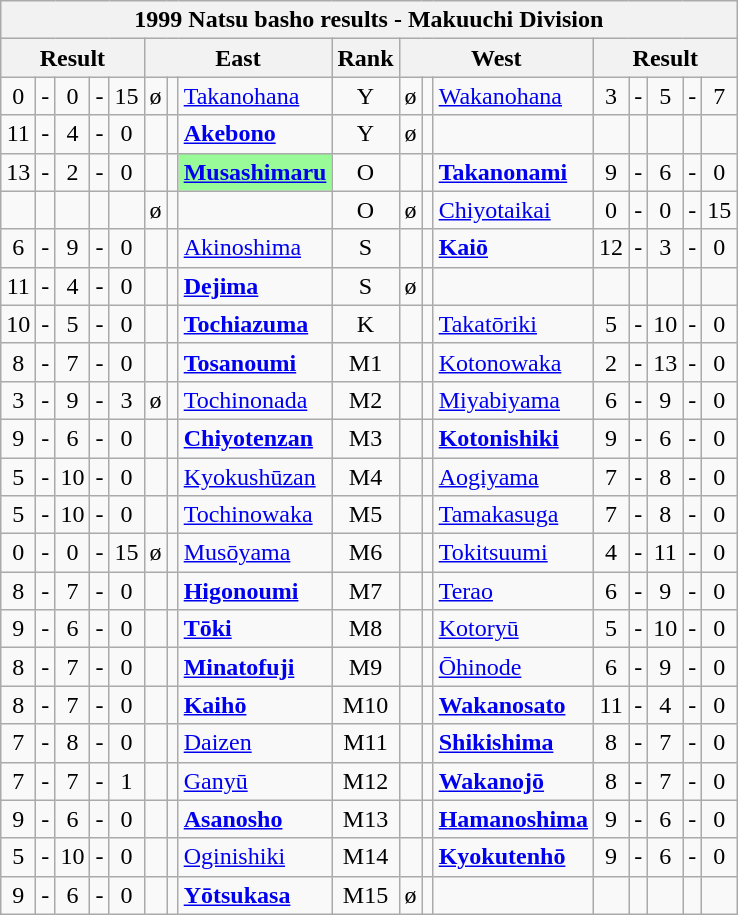<table class="wikitable">
<tr>
<th colspan="17">1999 Natsu basho results - Makuuchi Division</th>
</tr>
<tr>
<th colspan="5">Result</th>
<th colspan="3">East</th>
<th>Rank</th>
<th colspan="3">West</th>
<th colspan="5">Result</th>
</tr>
<tr>
<td align=center>0</td>
<td align=center>-</td>
<td align=center>0</td>
<td align=center>-</td>
<td align=center>15</td>
<td align=center>ø</td>
<td align=center></td>
<td><a href='#'>Takanohana</a></td>
<td align=center>Y</td>
<td align=center>ø</td>
<td align=center></td>
<td><a href='#'>Wakanohana</a></td>
<td align=center>3</td>
<td align=center>-</td>
<td align=center>5</td>
<td align=center>-</td>
<td align=center>7</td>
</tr>
<tr>
<td align=center>11</td>
<td align=center>-</td>
<td align=center>4</td>
<td align=center>-</td>
<td align=center>0</td>
<td align=center></td>
<td align=center></td>
<td><strong><a href='#'>Akebono</a></strong></td>
<td align=center>Y</td>
<td align=center>ø</td>
<td align=center></td>
<td></td>
<td align=center></td>
<td align=center></td>
<td align=center></td>
<td align=center></td>
<td align=center></td>
</tr>
<tr>
<td align=center>13</td>
<td align=center>-</td>
<td align=center>2</td>
<td align=center>-</td>
<td align=center>0</td>
<td align=center></td>
<td align=center></td>
<td style="background: PaleGreen;"><strong><a href='#'>Musashimaru</a></strong></td>
<td align=center>O</td>
<td align=center></td>
<td align=center></td>
<td><strong><a href='#'>Takanonami</a></strong></td>
<td align=center>9</td>
<td align=center>-</td>
<td align=center>6</td>
<td align=center>-</td>
<td align=center>0</td>
</tr>
<tr>
<td align=center></td>
<td align=center></td>
<td align=center></td>
<td align=center></td>
<td align=center></td>
<td align=center>ø</td>
<td align=center></td>
<td></td>
<td align=center>O</td>
<td align=center>ø</td>
<td align=center></td>
<td><a href='#'>Chiyotaikai</a></td>
<td align=center>0</td>
<td align=center>-</td>
<td align=center>0</td>
<td align=center>-</td>
<td align=center>15</td>
</tr>
<tr>
<td align=center>6</td>
<td align=center>-</td>
<td align=center>9</td>
<td align=center>-</td>
<td align=center>0</td>
<td align=center></td>
<td align=center></td>
<td><a href='#'>Akinoshima</a></td>
<td align=center>S</td>
<td align=center></td>
<td align=center></td>
<td><strong><a href='#'>Kaiō</a></strong></td>
<td align=center>12</td>
<td align=center>-</td>
<td align=center>3</td>
<td align=center>-</td>
<td align=center>0</td>
</tr>
<tr>
<td align=center>11</td>
<td align=center>-</td>
<td align=center>4</td>
<td align=center>-</td>
<td align=center>0</td>
<td align=center></td>
<td align=center></td>
<td><strong><a href='#'>Dejima</a></strong></td>
<td align=center>S</td>
<td align=center>ø</td>
<td align=center></td>
<td></td>
<td align=center></td>
<td align=center></td>
<td align=center></td>
<td align=center></td>
<td align=center></td>
</tr>
<tr>
<td align=center>10</td>
<td align=center>-</td>
<td align=center>5</td>
<td align=center>-</td>
<td align=center>0</td>
<td align=center></td>
<td align=center></td>
<td><strong><a href='#'>Tochiazuma</a></strong></td>
<td align=center>K</td>
<td align=center></td>
<td align=center></td>
<td><a href='#'>Takatōriki</a></td>
<td align=center>5</td>
<td align=center>-</td>
<td align=center>10</td>
<td align=center>-</td>
<td align=center>0</td>
</tr>
<tr>
<td align=center>8</td>
<td align=center>-</td>
<td align=center>7</td>
<td align=center>-</td>
<td align=center>0</td>
<td align=center></td>
<td align=center></td>
<td><strong><a href='#'>Tosanoumi</a></strong></td>
<td align=center>M1</td>
<td align=center></td>
<td align=center></td>
<td><a href='#'>Kotonowaka</a></td>
<td align=center>2</td>
<td align=center>-</td>
<td align=center>13</td>
<td align=center>-</td>
<td align=center>0</td>
</tr>
<tr>
<td align=center>3</td>
<td align=center>-</td>
<td align=center>9</td>
<td align=center>-</td>
<td align=center>3</td>
<td align=center>ø</td>
<td align=center></td>
<td><a href='#'>Tochinonada</a></td>
<td align=center>M2</td>
<td align=center></td>
<td align=center></td>
<td><a href='#'>Miyabiyama</a></td>
<td align=center>6</td>
<td align=center>-</td>
<td align=center>9</td>
<td align=center>-</td>
<td align=center>0</td>
</tr>
<tr>
<td align=center>9</td>
<td align=center>-</td>
<td align=center>6</td>
<td align=center>-</td>
<td align=center>0</td>
<td align=center></td>
<td align=center></td>
<td><strong><a href='#'>Chiyotenzan</a></strong></td>
<td align=center>M3</td>
<td align=center></td>
<td align=center></td>
<td><strong><a href='#'>Kotonishiki</a></strong></td>
<td align=center>9</td>
<td align=center>-</td>
<td align=center>6</td>
<td align=center>-</td>
<td align=center>0</td>
</tr>
<tr>
<td align=center>5</td>
<td align=center>-</td>
<td align=center>10</td>
<td align=center>-</td>
<td align=center>0</td>
<td align=center></td>
<td align=center></td>
<td><a href='#'>Kyokushūzan</a></td>
<td align=center>M4</td>
<td align=center></td>
<td align=center></td>
<td><a href='#'>Aogiyama</a></td>
<td align=center>7</td>
<td align=center>-</td>
<td align=center>8</td>
<td align=center>-</td>
<td align=center>0</td>
</tr>
<tr>
<td align=center>5</td>
<td align=center>-</td>
<td align=center>10</td>
<td align=center>-</td>
<td align=center>0</td>
<td align=center></td>
<td align=center></td>
<td><a href='#'>Tochinowaka</a></td>
<td align=center>M5</td>
<td align=center></td>
<td align=center></td>
<td><a href='#'>Tamakasuga</a></td>
<td align=center>7</td>
<td align=center>-</td>
<td align=center>8</td>
<td align=center>-</td>
<td align=center>0</td>
</tr>
<tr>
<td align=center>0</td>
<td align=center>-</td>
<td align=center>0</td>
<td align=center>-</td>
<td align=center>15</td>
<td align=center>ø</td>
<td align=center></td>
<td><a href='#'>Musōyama</a></td>
<td align=center>M6</td>
<td align=center></td>
<td align=center></td>
<td><a href='#'>Tokitsuumi</a></td>
<td align=center>4</td>
<td align=center>-</td>
<td align=center>11</td>
<td align=center>-</td>
<td align=center>0</td>
</tr>
<tr>
<td align=center>8</td>
<td align=center>-</td>
<td align=center>7</td>
<td align=center>-</td>
<td align=center>0</td>
<td align=center></td>
<td align=center></td>
<td><strong><a href='#'>Higonoumi</a></strong></td>
<td align=center>M7</td>
<td align=center></td>
<td align=center></td>
<td><a href='#'>Terao</a></td>
<td align=center>6</td>
<td align=center>-</td>
<td align=center>9</td>
<td align=center>-</td>
<td align=center>0</td>
</tr>
<tr>
<td align=center>9</td>
<td align=center>-</td>
<td align=center>6</td>
<td align=center>-</td>
<td align=center>0</td>
<td align=center></td>
<td align=center></td>
<td><strong><a href='#'>Tōki</a></strong></td>
<td align=center>M8</td>
<td align=center></td>
<td align=center></td>
<td><a href='#'>Kotoryū</a></td>
<td align=center>5</td>
<td align=center>-</td>
<td align=center>10</td>
<td align=center>-</td>
<td align=center>0</td>
</tr>
<tr>
<td align=center>8</td>
<td align=center>-</td>
<td align=center>7</td>
<td align=center>-</td>
<td align=center>0</td>
<td align=center></td>
<td align=center></td>
<td><strong><a href='#'>Minatofuji</a></strong></td>
<td align=center>M9</td>
<td align=center></td>
<td align=center></td>
<td><a href='#'>Ōhinode</a></td>
<td align=center>6</td>
<td align=center>-</td>
<td align=center>9</td>
<td align=center>-</td>
<td align=center>0</td>
</tr>
<tr>
<td align=center>8</td>
<td align=center>-</td>
<td align=center>7</td>
<td align=center>-</td>
<td align=center>0</td>
<td align=center></td>
<td align=center></td>
<td><strong><a href='#'>Kaihō</a></strong></td>
<td align=center>M10</td>
<td align=center></td>
<td align=center></td>
<td><strong><a href='#'>Wakanosato</a></strong></td>
<td align=center>11</td>
<td align=center>-</td>
<td align=center>4</td>
<td align=center>-</td>
<td align=center>0</td>
</tr>
<tr>
<td align=center>7</td>
<td align=center>-</td>
<td align=center>8</td>
<td align=center>-</td>
<td align=center>0</td>
<td align=center></td>
<td align=center></td>
<td><a href='#'>Daizen</a></td>
<td align=center>M11</td>
<td align=center></td>
<td align=center></td>
<td><strong><a href='#'>Shikishima</a></strong></td>
<td align=center>8</td>
<td align=center>-</td>
<td align=center>7</td>
<td align=center>-</td>
<td align=center>0</td>
</tr>
<tr>
<td align=center>7</td>
<td align=center>-</td>
<td align=center>7</td>
<td align=center>-</td>
<td align=center>1</td>
<td align=center></td>
<td align=center></td>
<td><a href='#'>Ganyū</a></td>
<td align=center>M12</td>
<td align=center></td>
<td align=center></td>
<td><strong><a href='#'>Wakanojō</a></strong></td>
<td align=center>8</td>
<td align=center>-</td>
<td align=center>7</td>
<td align=center>-</td>
<td align=center>0</td>
</tr>
<tr>
<td align=center>9</td>
<td align=center>-</td>
<td align=center>6</td>
<td align=center>-</td>
<td align=center>0</td>
<td align=center></td>
<td align=center></td>
<td><strong><a href='#'>Asanosho</a></strong></td>
<td align=center>M13</td>
<td align=center></td>
<td align=center></td>
<td><strong><a href='#'>Hamanoshima</a></strong></td>
<td align=center>9</td>
<td align=center>-</td>
<td align=center>6</td>
<td align=center>-</td>
<td align=center>0</td>
</tr>
<tr>
<td align=center>5</td>
<td align=center>-</td>
<td align=center>10</td>
<td align=center>-</td>
<td align=center>0</td>
<td align=center></td>
<td align=center></td>
<td><a href='#'>Oginishiki</a></td>
<td align=center>M14</td>
<td align=center></td>
<td align=center></td>
<td><strong><a href='#'>Kyokutenhō</a></strong></td>
<td align=center>9</td>
<td align=center>-</td>
<td align=center>6</td>
<td align=center>-</td>
<td align=center>0</td>
</tr>
<tr>
<td align=center>9</td>
<td align=center>-</td>
<td align=center>6</td>
<td align=center>-</td>
<td align=center>0</td>
<td align=center></td>
<td align=center></td>
<td><strong><a href='#'>Yōtsukasa</a></strong></td>
<td align=center>M15</td>
<td align=center>ø</td>
<td align=center></td>
<td></td>
<td align=center></td>
<td align=center></td>
<td align=center></td>
<td align=center></td>
<td align=center></td>
</tr>
</table>
